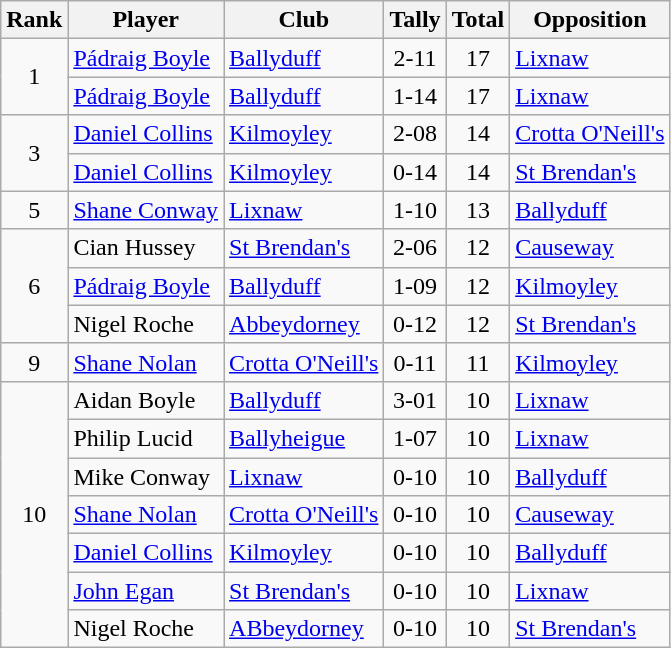<table class="wikitable">
<tr>
<th>Rank</th>
<th>Player</th>
<th>Club</th>
<th>Tally</th>
<th>Total</th>
<th>Opposition</th>
</tr>
<tr>
<td rowspan="2" style="text-align:center;">1</td>
<td><a href='#'>Pádraig Boyle</a></td>
<td><a href='#'>Ballyduff</a></td>
<td align=center>2-11</td>
<td align=center>17</td>
<td><a href='#'>Lixnaw</a></td>
</tr>
<tr>
<td><a href='#'>Pádraig Boyle</a></td>
<td><a href='#'>Ballyduff</a></td>
<td align=center>1-14</td>
<td align=center>17</td>
<td><a href='#'>Lixnaw</a></td>
</tr>
<tr>
<td rowspan="2" style="text-align:center;">3</td>
<td><a href='#'>Daniel Collins</a></td>
<td><a href='#'>Kilmoyley</a></td>
<td align=center>2-08</td>
<td align=center>14</td>
<td><a href='#'>Crotta O'Neill's</a></td>
</tr>
<tr>
<td><a href='#'>Daniel Collins</a></td>
<td><a href='#'>Kilmoyley</a></td>
<td align=center>0-14</td>
<td align=center>14</td>
<td><a href='#'>St Brendan's</a></td>
</tr>
<tr>
<td rowspan="1" style="text-align:center;">5</td>
<td><a href='#'>Shane Conway</a></td>
<td><a href='#'>Lixnaw</a></td>
<td align=center>1-10</td>
<td align=center>13</td>
<td><a href='#'>Ballyduff</a></td>
</tr>
<tr>
<td rowspan="3" style="text-align:center;">6</td>
<td>Cian Hussey</td>
<td><a href='#'>St Brendan's</a></td>
<td align=center>2-06</td>
<td align=center>12</td>
<td><a href='#'>Causeway</a></td>
</tr>
<tr>
<td><a href='#'>Pádraig Boyle</a></td>
<td><a href='#'>Ballyduff</a></td>
<td align=center>1-09</td>
<td align=center>12</td>
<td><a href='#'>Kilmoyley</a></td>
</tr>
<tr>
<td>Nigel Roche</td>
<td><a href='#'>Abbeydorney</a></td>
<td align=center>0-12</td>
<td align=center>12</td>
<td><a href='#'>St Brendan's</a></td>
</tr>
<tr>
<td rowspan="1" style="text-align:center;">9</td>
<td><a href='#'>Shane Nolan</a></td>
<td><a href='#'>Crotta O'Neill's</a></td>
<td align=center>0-11</td>
<td align=center>11</td>
<td><a href='#'>Kilmoyley</a></td>
</tr>
<tr>
<td rowspan="7" style="text-align:center;">10</td>
<td>Aidan Boyle</td>
<td><a href='#'>Ballyduff</a></td>
<td align=center>3-01</td>
<td align=center>10</td>
<td><a href='#'>Lixnaw</a></td>
</tr>
<tr>
<td>Philip Lucid</td>
<td><a href='#'>Ballyheigue</a></td>
<td align=center>1-07</td>
<td align=center>10</td>
<td><a href='#'>Lixnaw</a></td>
</tr>
<tr>
<td>Mike Conway</td>
<td><a href='#'>Lixnaw</a></td>
<td align=center>0-10</td>
<td align=center>10</td>
<td><a href='#'>Ballyduff</a></td>
</tr>
<tr>
<td><a href='#'>Shane Nolan</a></td>
<td><a href='#'>Crotta O'Neill's</a></td>
<td align=center>0-10</td>
<td align=center>10</td>
<td><a href='#'>Causeway</a></td>
</tr>
<tr>
<td><a href='#'>Daniel Collins</a></td>
<td><a href='#'>Kilmoyley</a></td>
<td align=center>0-10</td>
<td align=center>10</td>
<td><a href='#'>Ballyduff</a></td>
</tr>
<tr>
<td><a href='#'>John Egan</a></td>
<td><a href='#'>St Brendan's</a></td>
<td align=center>0-10</td>
<td align=center>10</td>
<td><a href='#'>Lixnaw</a></td>
</tr>
<tr>
<td>Nigel Roche</td>
<td><a href='#'>ABbeydorney</a></td>
<td align=center>0-10</td>
<td align=center>10</td>
<td><a href='#'>St Brendan's</a></td>
</tr>
</table>
